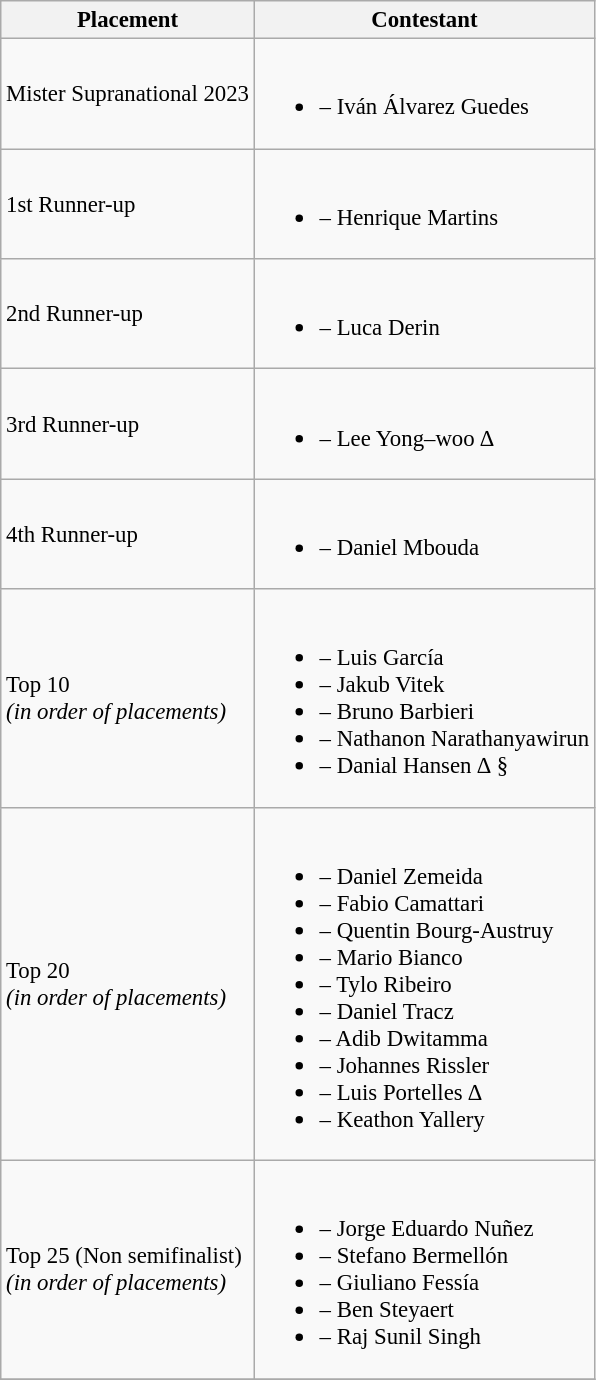<table class="wikitable" style="font-size: 95%;">
<tr>
<th>Placement</th>
<th>Contestant</th>
</tr>
<tr>
<td>Mister Supranational 2023</td>
<td><br><ul><li> – Iván Álvarez Guedes</li></ul></td>
</tr>
<tr>
<td>1st Runner-up</td>
<td><br><ul><li> – Henrique Martins</li></ul></td>
</tr>
<tr>
<td>2nd Runner-up</td>
<td><br><ul><li> – Luca Derin</li></ul></td>
</tr>
<tr>
<td>3rd Runner-up</td>
<td><br><ul><li> – Lee Yong–woo ∆</li></ul></td>
</tr>
<tr>
<td>4th Runner-up</td>
<td><br><ul><li> – Daniel Mbouda</li></ul></td>
</tr>
<tr>
<td>Top 10<br><em>(in order of placements)</em></td>
<td><br><ul><li> – Luis García</li><li> – Jakub Vitek</li><li> – Bruno Barbieri</li><li> – Nathanon Narathanyawirun</li><li> – Danial Hansen ∆ §</li></ul></td>
</tr>
<tr>
<td>Top 20<br><em>(in order of placements)</em></td>
<td><br><ul><li> – Daniel Zemeida</li><li> – Fabio Camattari</li><li> – Quentin Bourg-Austruy</li><li> – Mario Bianco</li><li> – Tylo Ribeiro</li><li> – Daniel Tracz</li><li> – Adib Dwitamma</li><li> – Johannes Rissler</li><li> – Luis Portelles ∆</li><li> – Keathon Yallery</li></ul></td>
</tr>
<tr>
<td>Top 25 (Non semifinalist)<br><em>(in order of placements)</em></td>
<td><br><ul><li> – Jorge Eduardo Nuñez</li><li> – Stefano Bermellón</li><li> – Giuliano Fessía</li><li> – Ben Steyaert</li><li> – Raj Sunil Singh</li></ul></td>
</tr>
<tr>
</tr>
</table>
